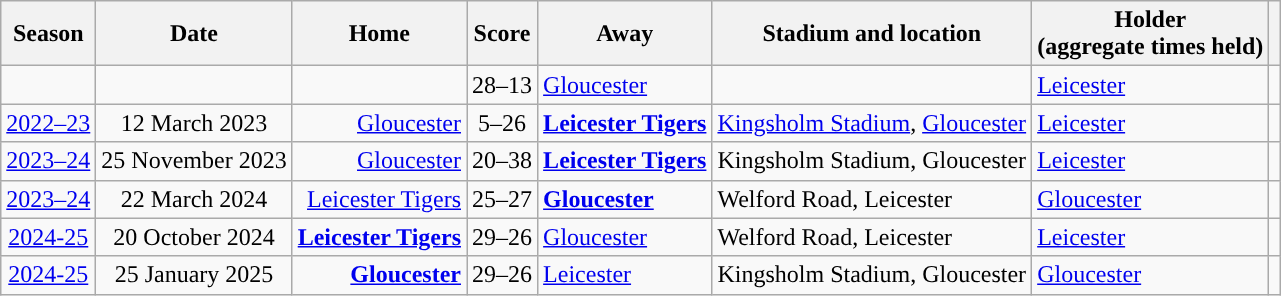<table class="wikitable">
<tr>
<th>Season</th>
<th>Date</th>
<th>Home</th>
<th>Score</th>
<th>Away</th>
<th>Stadium and location</th>
<th>Holder<br>(aggregate times held)</th>
<th></th>
</tr>
<tr>
<td style="text-align:center;"></td>
<td style="text-align:center;"></td>
<td style="text-align:right;"></td>
<td style="text-align:center;">28–13</td>
<td style="text-align:left;"><a href='#'>Gloucester</a></td>
<td style="text-align:left;"></td>
<td><a href='#'>Leicester</a> </td>
<td style="text-align:center;"></td>
</tr>
<tr>
<td style="text-align:center;"><a href='#'>2022–23</a></td>
<td style="text-align:center;">12 March 2023</td>
<td style="text-align:right;"><a href='#'>Gloucester</a></td>
<td style="text-align:center;">5–26</td>
<td style="text-align:left;"><strong><a href='#'>Leicester Tigers</a></strong></td>
<td><a href='#'>Kingsholm Stadium</a>, <a href='#'>Gloucester</a></td>
<td><a href='#'>Leicester</a> </td>
<td style="text-align:center;"></td>
</tr>
<tr>
<td style="text-align:center;"><a href='#'>2023–24</a></td>
<td style="text-align:center;">25 November 2023</td>
<td style="text-align:right;"><a href='#'>Gloucester</a></td>
<td style="text-align:center;">20–38</td>
<td style="text-align:left;"><strong><a href='#'>Leicester Tigers</a></strong></td>
<td>Kingsholm Stadium, Gloucester</td>
<td><a href='#'>Leicester</a> </td>
<td style="text-align:center;"></td>
</tr>
<tr>
<td style="text-align:center;"><a href='#'>2023–24</a></td>
<td style="text-align:center;">22 March 2024</td>
<td style="text-align:right;"><a href='#'>Leicester Tigers</a></td>
<td style="text-align:center;">25–27</td>
<td><strong><a href='#'>Gloucester</a></strong></td>
<td>Welford Road, Leicester</td>
<td><a href='#'>Gloucester</a> </td>
<td style="text-align:center;"></td>
</tr>
<tr>
<td style="text-align:center;"><a href='#'>2024-25</a></td>
<td style="text-align:center;">20 October 2024</td>
<td style="text-align:right;"><strong><a href='#'>Leicester Tigers</a></strong></td>
<td style="text-align:center;">29–26</td>
<td><a href='#'>Gloucester</a></td>
<td>Welford Road, Leicester</td>
<td><a href='#'>Leicester</a> </td>
<td style="text-align:center;"></td>
</tr>
<tr>
<td style="text-align:center;"><a href='#'>2024-25</a></td>
<td style="text-align:center;">25 January 2025</td>
<td style="text-align:right;"><strong><a href='#'>Gloucester</a></strong></td>
<td style="text-align:center;">29–26</td>
<td><a href='#'>Leicester</a></td>
<td>Kingsholm Stadium, Gloucester</td>
<td><a href='#'>Gloucester</a> </td>
<td style="text-align:center;"></td>
</tr>
</table>
